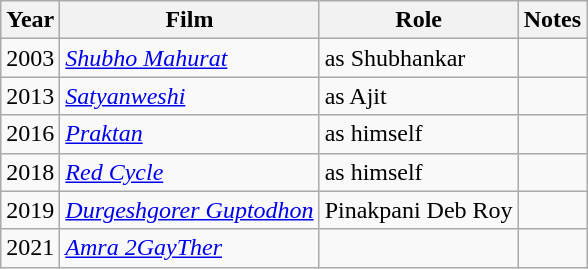<table class="wikitable sortable">
<tr>
<th>Year</th>
<th>Film</th>
<th>Role</th>
<th>Notes</th>
</tr>
<tr>
<td>2003</td>
<td><em><a href='#'>Shubho Mahurat</a></em></td>
<td>as Shubhankar</td>
<td></td>
</tr>
<tr>
<td>2013</td>
<td><em><a href='#'>Satyanweshi</a></em></td>
<td>as Ajit</td>
<td></td>
</tr>
<tr>
<td>2016</td>
<td><em><a href='#'>Praktan</a></em></td>
<td>as himself</td>
<td></td>
</tr>
<tr>
<td>2018</td>
<td><em><a href='#'>Red Cycle</a></em></td>
<td>as himself</td>
<td></td>
</tr>
<tr>
<td>2019</td>
<td><em><a href='#'>Durgeshgorer Guptodhon</a></em></td>
<td>Pinakpani Deb Roy</td>
<td></td>
</tr>
<tr>
<td>2021</td>
<td><em><a href='#'>Amra 2GayTher</a></em></td>
<td></td>
<td></td>
</tr>
</table>
